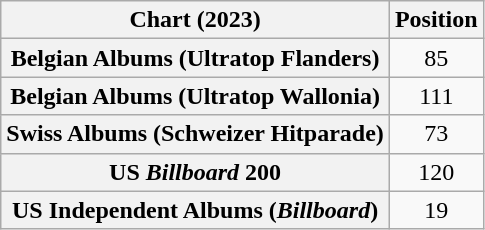<table class="wikitable sortable plainrowheaders" style="text-align:center">
<tr>
<th scope="col">Chart (2023)</th>
<th scope="col">Position</th>
</tr>
<tr>
<th scope="row">Belgian Albums (Ultratop Flanders)</th>
<td>85</td>
</tr>
<tr>
<th scope="row">Belgian Albums (Ultratop Wallonia)</th>
<td>111</td>
</tr>
<tr>
<th scope="row">Swiss Albums (Schweizer Hitparade)</th>
<td>73</td>
</tr>
<tr>
<th scope="row">US <em>Billboard</em> 200</th>
<td>120</td>
</tr>
<tr>
<th scope="row">US Independent Albums (<em>Billboard</em>)</th>
<td>19</td>
</tr>
</table>
